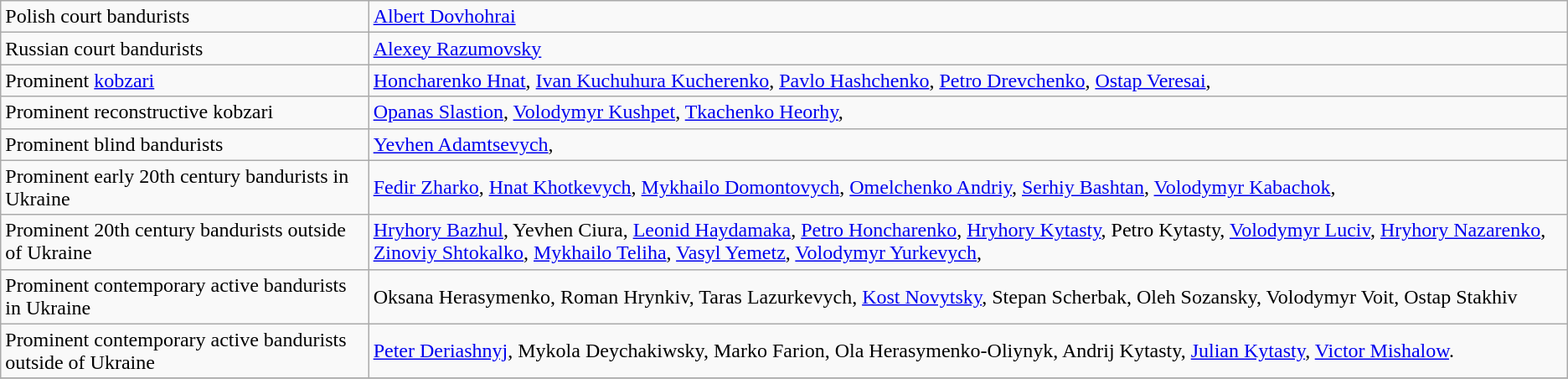<table class="wikitable" border="1">
<tr>
<td>Polish court bandurists</td>
<td><a href='#'>Albert Dovhohrai</a></td>
</tr>
<tr>
<td>Russian court bandurists</td>
<td><a href='#'>Alexey Razumovsky</a></td>
</tr>
<tr>
<td>Prominent <a href='#'>kobzari</a></td>
<td><a href='#'>Honcharenko Hnat</a>, <a href='#'>Ivan Kuchuhura Kucherenko</a>, <a href='#'>Pavlo Hashchenko</a>, <a href='#'>Petro Drevchenko</a>, <a href='#'>Ostap Veresai</a>,</td>
</tr>
<tr>
<td>Prominent reconstructive kobzari</td>
<td><a href='#'>Opanas Slastion</a>, <a href='#'>Volodymyr Kushpet</a>, <a href='#'>Tkachenko Heorhy</a>,</td>
</tr>
<tr>
<td>Prominent blind bandurists</td>
<td><a href='#'>Yevhen Adamtsevych</a>,</td>
</tr>
<tr>
<td>Prominent early 20th century bandurists in Ukraine</td>
<td><a href='#'>Fedir Zharko</a>, <a href='#'>Hnat Khotkevych</a>, <a href='#'>Mykhailo Domontovych</a>, <a href='#'>Omelchenko Andriy</a>, <a href='#'>Serhiy Bashtan</a>, <a href='#'>Volodymyr Kabachok</a>,</td>
</tr>
<tr>
<td>Prominent 20th century bandurists outside of Ukraine</td>
<td><a href='#'>Hryhory Bazhul</a>, Yevhen Ciura, <a href='#'>Leonid Haydamaka</a>, <a href='#'>Petro Honcharenko</a>, <a href='#'>Hryhory Kytasty</a>, Petro Kytasty, <a href='#'>Volodymyr Luciv</a>, <a href='#'>Hryhory Nazarenko</a>,  <a href='#'>Zinoviy Shtokalko</a>, <a href='#'>Mykhailo Teliha</a>, <a href='#'>Vasyl Yemetz</a>, <a href='#'>Volodymyr Yurkevych</a>,</td>
</tr>
<tr>
<td>Prominent contemporary active bandurists in Ukraine</td>
<td>Oksana Herasymenko, Roman Hrynkiv, Taras Lazurkevych, <a href='#'>Kost Novytsky</a>, Stepan Scherbak, Oleh Sozansky,  Volodymyr Voit, Ostap Stakhiv</td>
</tr>
<tr>
<td>Prominent contemporary active bandurists outside of Ukraine</td>
<td><a href='#'>Peter Deriashnyj</a>, Mykola Deychakiwsky, Marko Farion, Ola Herasymenko-Oliynyk, Andrij Kytasty, <a href='#'>Julian Kytasty</a>, <a href='#'>Victor Mishalow</a>.</td>
</tr>
<tr>
</tr>
</table>
